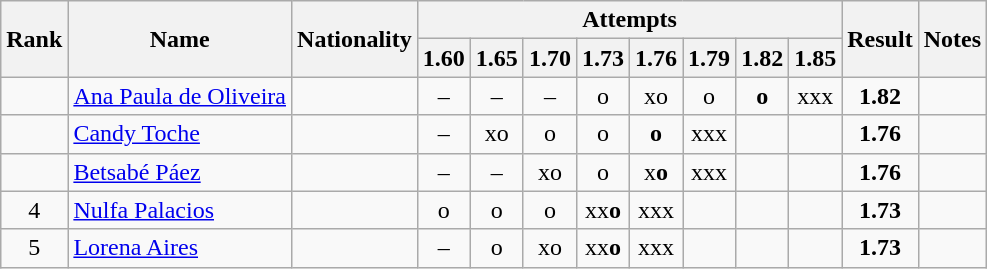<table class="wikitable sortable" style="text-align:center">
<tr>
<th rowspan=2>Rank</th>
<th rowspan=2>Name</th>
<th rowspan=2>Nationality</th>
<th colspan=8>Attempts</th>
<th rowspan=2>Result</th>
<th rowspan=2>Notes</th>
</tr>
<tr>
<th>1.60</th>
<th>1.65</th>
<th>1.70</th>
<th>1.73</th>
<th>1.76</th>
<th>1.79</th>
<th>1.82</th>
<th>1.85</th>
</tr>
<tr>
<td align=center></td>
<td align=left><a href='#'>Ana Paula de Oliveira</a></td>
<td align=left></td>
<td>–</td>
<td>–</td>
<td>–</td>
<td>o</td>
<td>xo</td>
<td>o</td>
<td><strong>o</strong></td>
<td>xxx</td>
<td><strong>1.82</strong></td>
<td></td>
</tr>
<tr>
<td align=center></td>
<td align=left><a href='#'>Candy Toche</a></td>
<td align=left></td>
<td>–</td>
<td>xo</td>
<td>o</td>
<td>o</td>
<td><strong>o</strong></td>
<td>xxx</td>
<td></td>
<td></td>
<td><strong>1.76</strong></td>
<td></td>
</tr>
<tr>
<td align=center></td>
<td align=left><a href='#'>Betsabé Páez</a></td>
<td align=left></td>
<td>–</td>
<td>–</td>
<td>xo</td>
<td>o</td>
<td>x<strong>o</strong></td>
<td>xxx</td>
<td></td>
<td></td>
<td><strong>1.76</strong></td>
<td></td>
</tr>
<tr>
<td align=center>4</td>
<td align=left><a href='#'>Nulfa Palacios</a></td>
<td align=left></td>
<td>o</td>
<td>o</td>
<td>o</td>
<td>xx<strong>o</strong></td>
<td>xxx</td>
<td></td>
<td></td>
<td></td>
<td><strong>1.73</strong></td>
<td></td>
</tr>
<tr>
<td align=center>5</td>
<td align=left><a href='#'>Lorena Aires</a></td>
<td align=left></td>
<td>–</td>
<td>o</td>
<td>xo</td>
<td>xx<strong>o</strong></td>
<td>xxx</td>
<td></td>
<td></td>
<td></td>
<td><strong>1.73</strong></td>
<td></td>
</tr>
</table>
